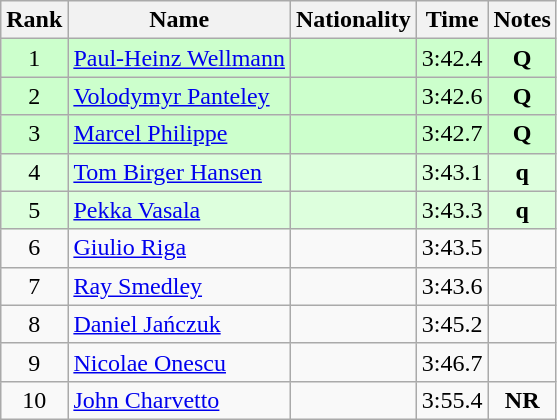<table class="wikitable sortable" style="text-align:center">
<tr>
<th>Rank</th>
<th>Name</th>
<th>Nationality</th>
<th>Time</th>
<th>Notes</th>
</tr>
<tr bgcolor=ccffcc>
<td>1</td>
<td align=left><a href='#'>Paul-Heinz Wellmann</a></td>
<td align=left></td>
<td>3:42.4</td>
<td><strong>Q</strong></td>
</tr>
<tr bgcolor=ccffcc>
<td>2</td>
<td align=left><a href='#'>Volodymyr Panteley</a></td>
<td align=left></td>
<td>3:42.6</td>
<td><strong>Q</strong></td>
</tr>
<tr bgcolor=ccffcc>
<td>3</td>
<td align=left><a href='#'>Marcel Philippe</a></td>
<td align=left></td>
<td>3:42.7</td>
<td><strong>Q</strong></td>
</tr>
<tr bgcolor=ddffdd>
<td>4</td>
<td align=left><a href='#'>Tom Birger Hansen</a></td>
<td align=left></td>
<td>3:43.1</td>
<td><strong>q</strong></td>
</tr>
<tr bgcolor=ddffdd>
<td>5</td>
<td align=left><a href='#'>Pekka Vasala</a></td>
<td align=left></td>
<td>3:43.3</td>
<td><strong>q</strong></td>
</tr>
<tr>
<td>6</td>
<td align=left><a href='#'>Giulio Riga</a></td>
<td align=left></td>
<td>3:43.5</td>
<td></td>
</tr>
<tr>
<td>7</td>
<td align=left><a href='#'>Ray Smedley</a></td>
<td align=left></td>
<td>3:43.6</td>
<td></td>
</tr>
<tr>
<td>8</td>
<td align=left><a href='#'>Daniel Jańczuk</a></td>
<td align=left></td>
<td>3:45.2</td>
<td></td>
</tr>
<tr>
<td>9</td>
<td align=left><a href='#'>Nicolae Onescu</a></td>
<td align=left></td>
<td>3:46.7</td>
<td></td>
</tr>
<tr>
<td>10</td>
<td align=left><a href='#'>John Charvetto</a></td>
<td align=left></td>
<td>3:55.4</td>
<td><strong>NR</strong></td>
</tr>
</table>
